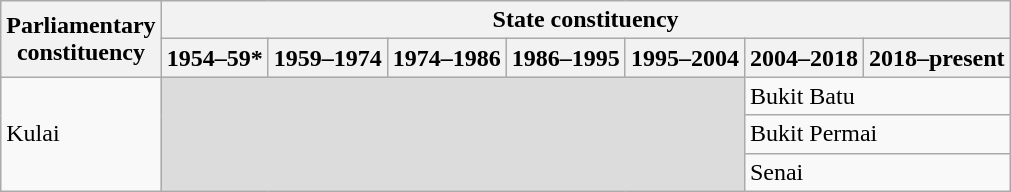<table class="wikitable">
<tr>
<th rowspan="2">Parliamentary<br>constituency</th>
<th colspan="7">State constituency</th>
</tr>
<tr>
<th>1954–59*</th>
<th>1959–1974</th>
<th>1974–1986</th>
<th>1986–1995</th>
<th>1995–2004</th>
<th>2004–2018</th>
<th>2018–present</th>
</tr>
<tr>
<td rowspan="3">Kulai</td>
<td colspan="5" rowspan="3" bgcolor="dcdcdc"></td>
<td colspan="2">Bukit Batu</td>
</tr>
<tr>
<td colspan="2">Bukit Permai</td>
</tr>
<tr>
<td colspan="2">Senai</td>
</tr>
</table>
